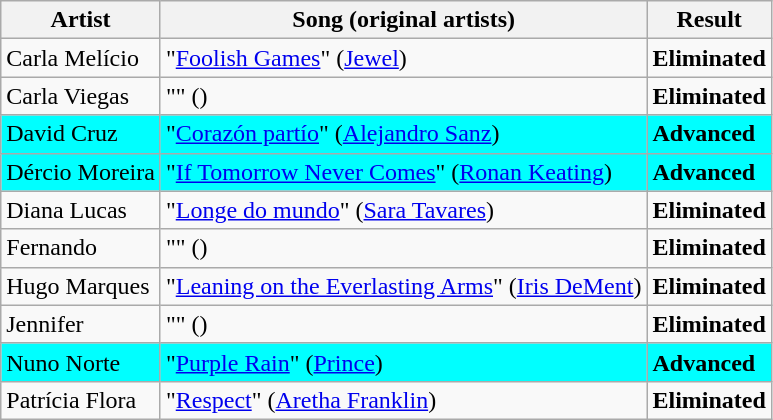<table class=wikitable>
<tr>
<th>Artist</th>
<th>Song (original artists)</th>
<th>Result</th>
</tr>
<tr>
<td>Carla Melício</td>
<td>"<a href='#'>Foolish Games</a>" (<a href='#'>Jewel</a>)</td>
<td><strong>Eliminated</strong></td>
</tr>
<tr>
<td>Carla Viegas</td>
<td>"" ()</td>
<td><strong>Eliminated</strong></td>
</tr>
<tr style="background:cyan;">
<td>David Cruz</td>
<td>"<a href='#'>Corazón partío</a>" (<a href='#'>Alejandro Sanz</a>)</td>
<td><strong>Advanced</strong></td>
</tr>
<tr style="background:cyan;">
<td>Dércio Moreira</td>
<td>"<a href='#'>If Tomorrow Never Comes</a>" (<a href='#'>Ronan Keating</a>)</td>
<td><strong>Advanced</strong></td>
</tr>
<tr>
<td>Diana Lucas</td>
<td>"<a href='#'>Longe do mundo</a>" (<a href='#'>Sara Tavares</a>)</td>
<td><strong>Eliminated</strong></td>
</tr>
<tr>
<td>Fernando</td>
<td>"" ()</td>
<td><strong>Eliminated</strong></td>
</tr>
<tr>
<td>Hugo Marques</td>
<td>"<a href='#'>Leaning on the Everlasting Arms</a>" (<a href='#'>Iris DeMent</a>)</td>
<td><strong>Eliminated</strong></td>
</tr>
<tr>
<td>Jennifer</td>
<td>"" ()</td>
<td><strong>Eliminated</strong></td>
</tr>
<tr style="background:cyan;">
<td>Nuno Norte</td>
<td>"<a href='#'>Purple Rain</a>" (<a href='#'>Prince</a>)</td>
<td><strong>Advanced</strong></td>
</tr>
<tr>
<td>Patrícia Flora</td>
<td>"<a href='#'>Respect</a>" (<a href='#'>Aretha Franklin</a>)</td>
<td><strong>Eliminated</strong></td>
</tr>
</table>
